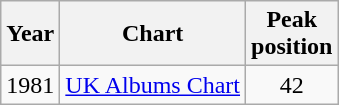<table class="wikitable">
<tr>
<th>Year</th>
<th>Chart</th>
<th>Peak<br>position</th>
</tr>
<tr>
<td align="center">1981</td>
<td align="left"><a href='#'>UK Albums Chart</a></td>
<td align="center">42</td>
</tr>
</table>
